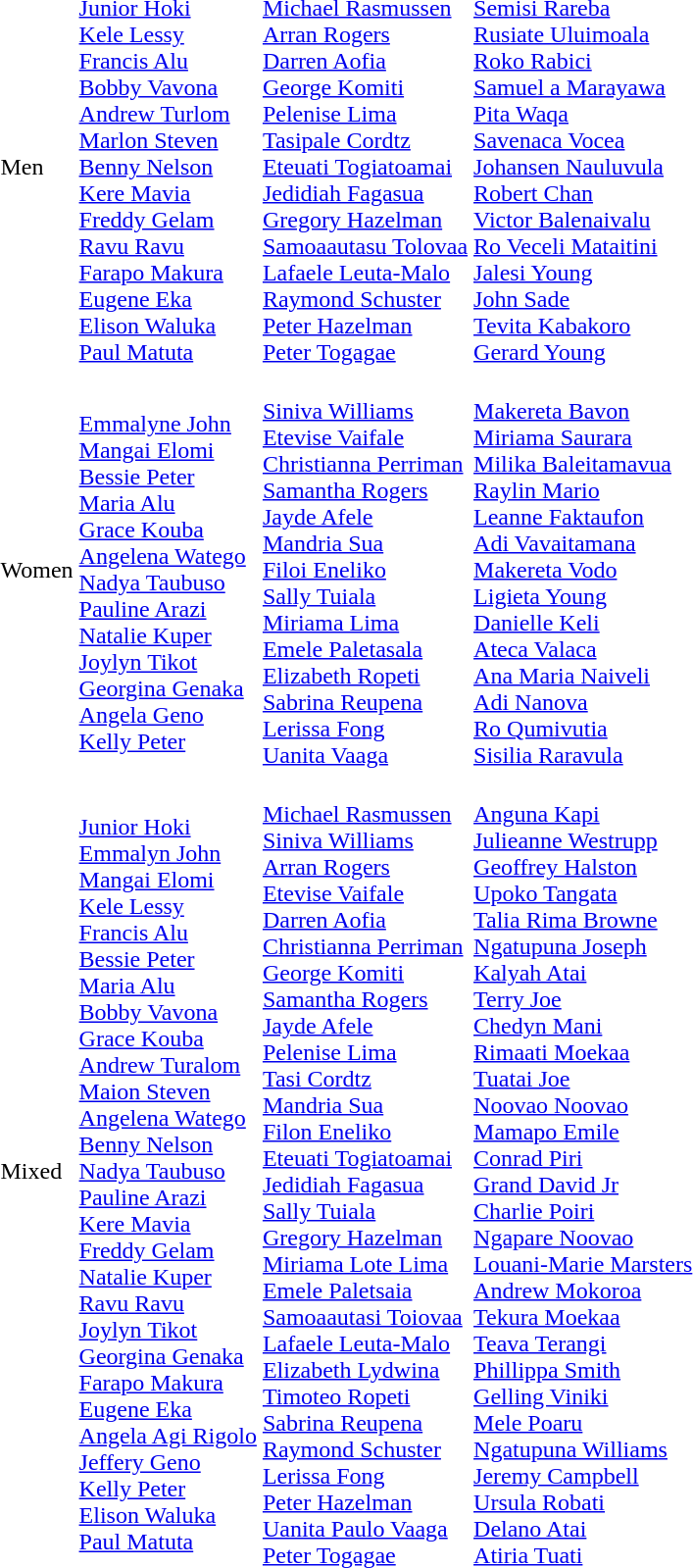<table>
<tr>
<td>Men<br></td>
<td><strong></strong><br><a href='#'>Junior Hoki</a><br><a href='#'>Kele Lessy</a><br><a href='#'>Francis Alu</a><br><a href='#'>Bobby Vavona</a><br><a href='#'>Andrew Turlom</a><br><a href='#'>Marlon Steven</a><br><a href='#'>Benny Nelson</a><br><a href='#'>Kere Mavia</a><br><a href='#'>Freddy Gelam</a><br><a href='#'>Ravu Ravu</a><br><a href='#'>Farapo Makura</a><br><a href='#'>Eugene Eka</a><br><a href='#'>Elison Waluka</a><br><a href='#'>Paul Matuta</a></td>
<td><strong></strong><br><a href='#'>Michael Rasmussen</a><br><a href='#'>Arran Rogers</a><br><a href='#'>Darren Aofia</a><br><a href='#'>George Komiti</a><br><a href='#'>Pelenise Lima</a><br><a href='#'>Tasipale Cordtz</a><br><a href='#'>Eteuati Togiatoamai</a><br><a href='#'>Jedidiah Fagasua</a><br><a href='#'>Gregory Hazelman</a><br><a href='#'>Samoaautasu Tolovaa</a><br><a href='#'>Lafaele Leuta-Malo</a><br><a href='#'>Raymond Schuster</a><br><a href='#'>Peter Hazelman</a><br><a href='#'>Peter Togagae</a></td>
<td><strong></strong><br><a href='#'>Semisi Rareba</a><br><a href='#'>Rusiate Uluimoala</a><br><a href='#'>Roko Rabici</a><br><a href='#'>Samuel a Marayawa</a><br><a href='#'>Pita Waqa</a><br><a href='#'>Savenaca Vocea</a><br><a href='#'>Johansen Nauluvula</a><br><a href='#'>Robert Chan</a><br><a href='#'>Victor Balenaivalu</a><br><a href='#'>Ro Veceli Mataitini</a><br><a href='#'>Jalesi Young</a><br><a href='#'>John Sade</a><br><a href='#'>Tevita Kabakoro</a><br><a href='#'>Gerard Young</a></td>
</tr>
<tr>
<td>Women<br></td>
<td><strong></strong><br><a href='#'>Emmalyne John</a><br><a href='#'>Mangai Elomi</a><br><a href='#'>Bessie Peter</a><br><a href='#'>Maria Alu</a><br><a href='#'>Grace Kouba</a><br><a href='#'>Angelena Watego</a><br><a href='#'>Nadya Taubuso</a><br><a href='#'>Pauline Arazi</a><br><a href='#'>Natalie Kuper</a><br><a href='#'>Joylyn Tikot</a><br><a href='#'>Georgina Genaka</a><br><a href='#'>Angela Geno</a><br><a href='#'>Kelly Peter</a><br></td>
<td><strong></strong><br><a href='#'>Siniva Williams</a><br><a href='#'>Etevise Vaifale</a><br><a href='#'>Christianna Perriman</a><br><a href='#'>Samantha Rogers</a><br><a href='#'>Jayde Afele</a><br><a href='#'>Mandria Sua</a><br><a href='#'>Filoi Eneliko</a><br><a href='#'>Sally Tuiala</a><br><a href='#'>Miriama Lima</a><br><a href='#'>Emele Paletasala</a><br><a href='#'>Elizabeth Ropeti</a><br><a href='#'>Sabrina Reupena</a><br><a href='#'>Lerissa Fong</a><br><a href='#'>Uanita Vaaga</a></td>
<td><strong></strong><br><a href='#'>Makereta Bavon</a><br><a href='#'>Miriama Saurara</a><br><a href='#'>Milika Baleitamavua</a><br><a href='#'>Raylin Mario</a><br><a href='#'>Leanne Faktaufon</a><br><a href='#'>Adi Vavaitamana</a><br><a href='#'>Makereta Vodo</a><br><a href='#'>Ligieta Young</a><br><a href='#'>Danielle Keli</a><br><a href='#'>Ateca Valaca</a><br><a href='#'>Ana Maria Naiveli</a><br><a href='#'>Adi Nanova</a><br><a href='#'>Ro Qumivutia</a><br><a href='#'>Sisilia Raravula</a></td>
</tr>
<tr>
<td>Mixed<br></td>
<td><br><a href='#'>Junior Hoki</a><br><a href='#'>Emmalyn John</a><br><a href='#'>Mangai Elomi</a><br><a href='#'>Kele Lessy</a><br><a href='#'>Francis Alu</a><br><a href='#'>Bessie Peter</a><br><a href='#'>Maria Alu</a><br><a href='#'>Bobby Vavona</a><br><a href='#'>Grace Kouba</a><br><a href='#'>Andrew Turalom</a><br><a href='#'>Maion Steven</a><br><a href='#'>Angelena Watego</a><br><a href='#'>Benny Nelson</a><br><a href='#'>Nadya Taubuso</a><br><a href='#'>Pauline Arazi</a><br><a href='#'>Kere Mavia</a><br><a href='#'>Freddy Gelam</a><br><a href='#'>Natalie Kuper</a><br><a href='#'>Ravu Ravu</a><br><a href='#'>Joylyn Tikot</a><br><a href='#'>Georgina Genaka</a><br><a href='#'>Farapo Makura</a><br><a href='#'>Eugene Eka</a><br><a href='#'>Angela Agi Rigolo</a><br><a href='#'>Jeffery Geno</a><br><a href='#'>Kelly Peter</a><br><a href='#'>Elison Waluka</a><br><a href='#'>Paul Matuta</a></td>
<td><br><a href='#'>Michael Rasmussen</a><br><a href='#'>Siniva Williams</a><br><a href='#'>Arran Rogers</a><br><a href='#'>Etevise Vaifale</a><br><a href='#'>Darren Aofia</a><br><a href='#'>Christianna Perriman</a><br><a href='#'>George Komiti</a><br><a href='#'>Samantha Rogers</a><br><a href='#'>Jayde Afele</a><br><a href='#'>Pelenise Lima</a><br><a href='#'>Tasi Cordtz</a><br><a href='#'>Mandria Sua</a><br><a href='#'>Filon Eneliko</a><br><a href='#'>Eteuati Togiatoamai</a><br><a href='#'>Jedidiah Fagasua</a><br><a href='#'>Sally Tuiala</a><br><a href='#'>Gregory Hazelman</a><br><a href='#'>Miriama Lote Lima</a><br><a href='#'>Emele Paletsaia</a><br><a href='#'>Samoaautasi Toiovaa</a><br><a href='#'>Lafaele Leuta-Malo</a><br><a href='#'>Elizabeth Lydwina</a><br><a href='#'>Timoteo Ropeti</a><br><a href='#'>Sabrina Reupena</a><br><a href='#'>Raymond Schuster</a><br><a href='#'>Lerissa Fong</a><br><a href='#'>Peter Hazelman</a><br><a href='#'>Uanita Paulo Vaaga</a><br><a href='#'>Peter Togagae</a></td>
<td> <br><a href='#'>Anguna Kapi</a><br><a href='#'>Julieanne Westrupp</a><br><a href='#'>Geoffrey Halston</a><br><a href='#'>Upoko Tangata</a><br><a href='#'>Talia Rima Browne</a><br><a href='#'>Ngatupuna Joseph</a><br><a href='#'>Kalyah Atai</a><br><a href='#'>Terry Joe</a><br><a href='#'>Chedyn Mani</a><br><a href='#'>Rimaati Moekaa</a><br><a href='#'>Tuatai Joe</a><br><a href='#'>Noovao Noovao</a><br><a href='#'>Mamapo Emile</a><br><a href='#'>Conrad Piri</a><br><a href='#'>Grand David Jr</a><br><a href='#'>Charlie Poiri</a><br><a href='#'>Ngapare Noovao</a><br><a href='#'>Louani-Marie Marsters</a><br><a href='#'>Andrew Mokoroa</a><br><a href='#'>Tekura Moekaa</a><br><a href='#'>Teava Terangi</a><br><a href='#'>Phillippa Smith</a><br><a href='#'>Gelling Viniki</a><br><a href='#'>Mele Poaru</a><br><a href='#'>Ngatupuna Williams</a><br><a href='#'>Jeremy Campbell</a><br><a href='#'>Ursula Robati</a><br><a href='#'>Delano Atai</a><br><a href='#'>Atiria Tuati</a></td>
</tr>
</table>
